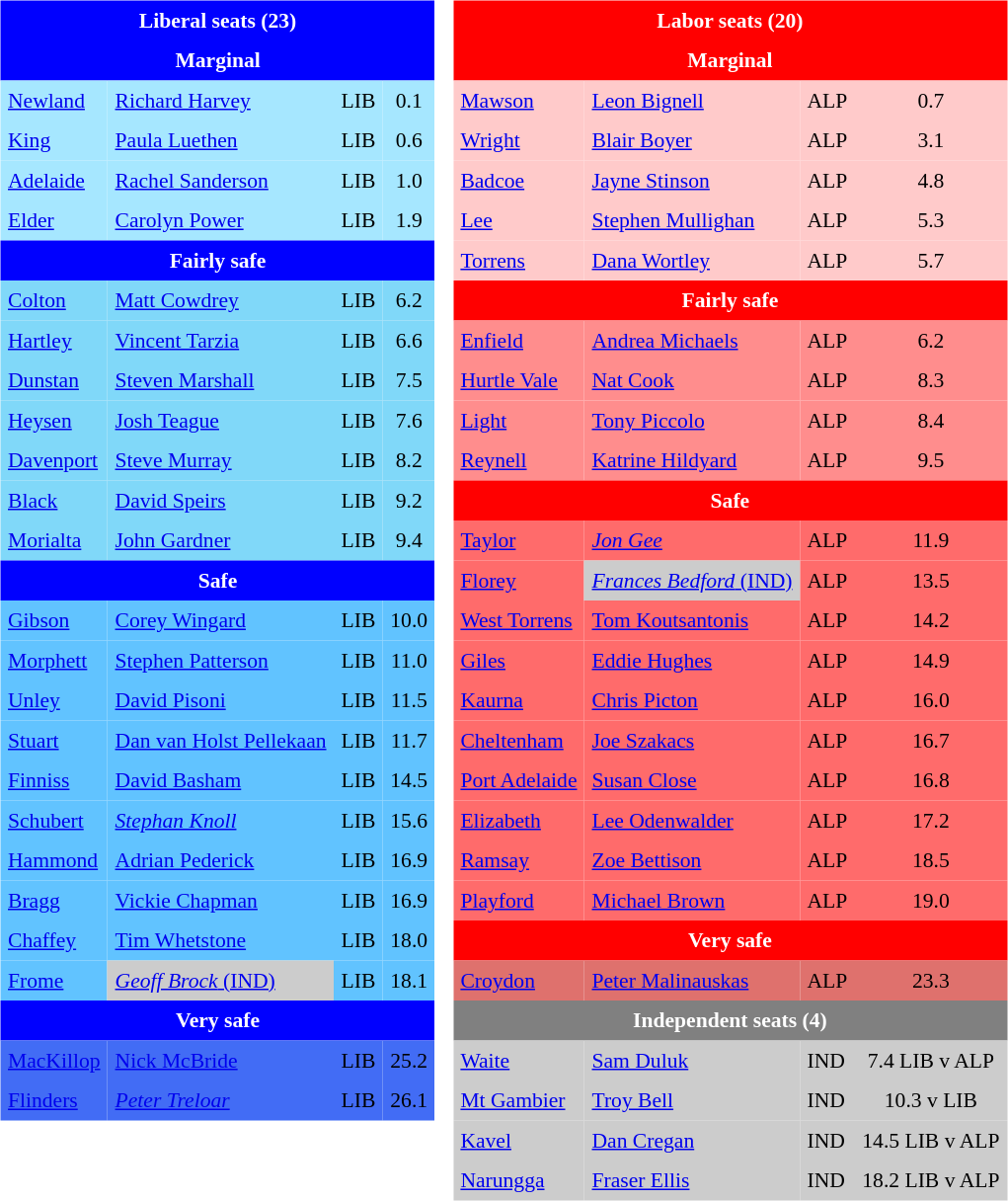<table border="0" cellpadding="0" cellspacing="5" style="vertical-align:top">
<tr>
<td valign="top"><br><table class="toccolours" cellpadding="5" cellspacing="0" style="margin-right:.5em; margin-top:.4em; font-size:90%">
<tr>
<td colspan="4" style="text-align:center; background:blue;color:white;"><strong>Liberal seats (23)</strong></td>
</tr>
<tr>
<td colspan="4" style="text-align:center; background:blue;color:white;"><strong>Marginal</strong></td>
</tr>
<tr>
<td style="text-align:left; background:#a6e7ff;"><a href='#'>Newland</a></td>
<td style="text-align:left; background:#a6e7ff;"><a href='#'>Richard Harvey</a></td>
<td style="text-align:left; background:#a6e7ff;">LIB</td>
<td style="text-align:center; background:#a6e7ff;">0.1</td>
</tr>
<tr>
<td style="text-align:left; background:#a6e7ff;"><a href='#'>King</a></td>
<td style="text-align:left; background:#a6e7ff;"><a href='#'>Paula Luethen</a></td>
<td style="text-align:left; background:#a6e7ff;">LIB</td>
<td style="text-align:center; background:#a6e7ff;">0.6</td>
</tr>
<tr>
<td style="text-align:left; background:#a6e7ff;"><a href='#'>Adelaide</a></td>
<td style="text-align:left; background:#a6e7ff;"><a href='#'>Rachel Sanderson</a></td>
<td style="text-align:left; background:#a6e7ff;">LIB</td>
<td style="text-align:center; background:#a6e7ff;">1.0</td>
</tr>
<tr>
<td style="text-align:left; background:#a6e7ff;"><a href='#'>Elder</a></td>
<td style="text-align:left; background:#a6e7ff;"><a href='#'>Carolyn Power</a></td>
<td style="text-align:left; background:#a6e7ff;">LIB</td>
<td style="text-align:center; background:#a6e7ff;">1.9</td>
</tr>
<tr>
<td colspan="4" style="text-align:center; background:blue;color:white;"><strong>Fairly safe</strong></td>
</tr>
<tr>
<td style="text-align:left; background:#80d8f9;"><a href='#'>Colton</a></td>
<td style="text-align:left; background:#80d8f9;"><a href='#'>Matt Cowdrey</a></td>
<td style="text-align:left; background:#80d8f9;">LIB</td>
<td style="text-align:center; background:#80d8f9;">6.2</td>
</tr>
<tr>
<td style="text-align:left; background:#80d8f9;"><a href='#'>Hartley</a></td>
<td style="text-align:left; background:#80d8f9;"><a href='#'>Vincent Tarzia</a></td>
<td style="text-align:left; background:#80d8f9;">LIB</td>
<td style="text-align:center; background:#80d8f9;">6.6</td>
</tr>
<tr>
<td style="text-align:left; background:#80d8f9;"><a href='#'>Dunstan</a></td>
<td style="text-align:left; background:#80d8f9;"><a href='#'>Steven Marshall</a></td>
<td style="text-align:left; background:#80d8f9;">LIB</td>
<td style="text-align:center; background:#80d8f9;">7.5</td>
</tr>
<tr>
<td style="text-align:left; background:#80d8f9;"><a href='#'>Heysen</a></td>
<td style="text-align:left; background:#80d8f9;"><a href='#'>Josh Teague</a></td>
<td style="text-align:left; background:#80d8f9;">LIB</td>
<td style="text-align:center; background:#80d8f9;">7.6</td>
</tr>
<tr>
<td style="text-align:left; background:#80d8f9;"><a href='#'>Davenport</a></td>
<td style="text-align:left; background:#80d8f9;"><a href='#'>Steve Murray</a></td>
<td style="text-align:left; background:#80d8f9;">LIB</td>
<td style="text-align:center; background:#80d8f9;">8.2</td>
</tr>
<tr>
<td style="text-align:left; background:#80d8f9;"><a href='#'>Black</a></td>
<td style="text-align:left; background:#80d8f9;"><a href='#'>David Speirs</a></td>
<td style="text-align:left; background:#80d8f9;">LIB</td>
<td style="text-align:center; background:#80d8f9;">9.2</td>
</tr>
<tr>
<td style="text-align:left; background:#80d8f9;"><a href='#'>Morialta</a></td>
<td style="text-align:left; background:#80d8f9;"><a href='#'>John Gardner</a></td>
<td style="text-align:left; background:#80d8f9;">LIB</td>
<td style="text-align:center; background:#80d8f9;">9.4</td>
</tr>
<tr>
<td colspan="4" style="text-align:center; background:blue;color:white;"><strong>Safe</strong></td>
</tr>
<tr>
<td style="text-align:left; background:#61c3ff;"><a href='#'>Gibson</a></td>
<td style="text-align:left; background:#61c3ff;"><a href='#'>Corey Wingard</a></td>
<td style="text-align:left; background:#61c3ff;">LIB</td>
<td style="text-align:center; background:#61c3ff;">10.0</td>
</tr>
<tr>
<td style="text-align:left; background:#61c3ff;"><a href='#'>Morphett</a></td>
<td style="text-align:left; background:#61c3ff;"><a href='#'>Stephen Patterson</a></td>
<td style="text-align:left; background:#61c3ff;">LIB</td>
<td style="text-align:center; background:#61c3ff;">11.0</td>
</tr>
<tr>
<td style="text-align:left; background:#61c3ff;"><a href='#'>Unley</a></td>
<td style="text-align:left; background:#61c3ff;"><a href='#'>David Pisoni</a></td>
<td style="text-align:left; background:#61c3ff;">LIB</td>
<td style="text-align:center; background:#61c3ff;">11.5</td>
</tr>
<tr>
<td style="text-align:left; background:#61c3ff;"><a href='#'>Stuart</a></td>
<td style="text-align:left; background:#61c3ff;"><a href='#'>Dan van Holst Pellekaan</a></td>
<td style="text-align:left; background:#61c3ff;">LIB</td>
<td style="text-align:center; background:#61c3ff;">11.7</td>
</tr>
<tr>
<td style="text-align:left; background:#61c3ff;"><a href='#'>Finniss</a></td>
<td style="text-align:left; background:#61c3ff;"><a href='#'>David Basham</a></td>
<td style="text-align:left; background:#61c3ff;">LIB</td>
<td style="text-align:center; background:#61c3ff;">14.5</td>
</tr>
<tr>
<td style="text-align:left; background:#61c3ff;"><a href='#'>Schubert</a></td>
<td style="text-align:left; background:#61c3ff;"><em><a href='#'>Stephan Knoll</a></em></td>
<td style="text-align:left; background:#61c3ff;">LIB</td>
<td style="text-align:center; background:#61c3ff;">15.6</td>
</tr>
<tr>
<td style="text-align:left; background:#61c3ff;"><a href='#'>Hammond</a></td>
<td style="text-align:left; background:#61c3ff;"><a href='#'>Adrian Pederick</a></td>
<td style="text-align:left; background:#61c3ff;">LIB</td>
<td style="text-align:center; background:#61c3ff;">16.9</td>
</tr>
<tr>
<td style="text-align:left; background:#61c3ff;"><a href='#'>Bragg</a></td>
<td style="text-align:left; background:#61c3ff;"><a href='#'>Vickie Chapman</a></td>
<td style="text-align:left; background:#61c3ff;">LIB</td>
<td style="text-align:center; background:#61c3ff;">16.9</td>
</tr>
<tr>
<td style="text-align:left; background:#61c3ff;"><a href='#'>Chaffey</a></td>
<td style="text-align:left; background:#61c3ff;"><a href='#'>Tim Whetstone</a></td>
<td style="text-align:left; background:#61c3ff;">LIB</td>
<td style="text-align:center; background:#61c3ff;">18.0</td>
</tr>
<tr>
<td style="text-align:left; background:#61c3ff;"><a href='#'>Frome</a></td>
<td style="text-align:left; background:#ccc;"><a href='#'><em>Geoff Brock</em> (IND)</a></td>
<td style="text-align:left; background:#61c3ff;">LIB</td>
<td style="text-align:center; background:#61c3ff;">18.1</td>
</tr>
<tr>
<td colspan="4" style="text-align:center; background:blue;color:white;"><strong>Very safe</strong></td>
</tr>
<tr>
</tr>
<tr>
<td style="text-align:left; background:#426cf5;"><a href='#'>MacKillop</a></td>
<td style="text-align:left; background:#426cf5;"><a href='#'>Nick McBride</a></td>
<td style="text-align:left; background:#426cf5;">LIB</td>
<td style="text-align:center; background:#426cf5;">25.2</td>
</tr>
<tr>
<td style="text-align:left; background:#426cf5;"><a href='#'>Flinders</a></td>
<td style="text-align:left; background:#426cf5;"><em><a href='#'>Peter Treloar</a></em></td>
<td style="text-align:left; background:#426cf5;">LIB</td>
<td style="text-align:center; background:#426cf5;">26.1</td>
</tr>
</table>
</td>
<td valign="top"><br><table class="toccolours" cellpadding="5" cellspacing="0" style="margin-right:.5em; margin-top:.4em; font-size:90%">
<tr>
<td colspan="4" style="text-align:center; background:red;color:white;"><strong>Labor seats (20)</strong></td>
</tr>
<tr>
<td colspan="4" style="text-align:center; background:red;color:white;"><strong>Marginal</strong></td>
</tr>
<tr>
<td style="text-align:left; background:#ffcaca;"><a href='#'>Mawson</a></td>
<td style="text-align:left; background:#ffcaca;"><a href='#'>Leon Bignell</a></td>
<td style="text-align:left; background:#ffcaca;">ALP</td>
<td style="text-align:center; background:#ffcaca;">0.7</td>
</tr>
<tr>
<td style="text-align:left; background:#ffcaca;"><a href='#'>Wright</a></td>
<td style="text-align:left; background:#ffcaca;"><a href='#'>Blair Boyer</a></td>
<td style="text-align:left; background:#ffcaca;">ALP</td>
<td style="text-align:center; background:#ffcaca;">3.1</td>
</tr>
<tr>
<td style="text-align:left; background:#ffcaca;"><a href='#'>Badcoe</a></td>
<td style="text-align:left; background:#ffcaca;"><a href='#'>Jayne Stinson</a></td>
<td style="text-align:left; background:#ffcaca;">ALP</td>
<td style="text-align:center; background:#ffcaca;">4.8</td>
</tr>
<tr>
<td style="text-align:left; background:#ffcaca;"><a href='#'>Lee</a></td>
<td style="text-align:left; background:#ffcaca;"><a href='#'>Stephen Mullighan</a></td>
<td style="text-align:left; background:#ffcaca;">ALP</td>
<td style="text-align:center; background:#ffcaca;">5.3</td>
</tr>
<tr>
<td style="text-align:left; background:#ffcaca;"><a href='#'>Torrens</a></td>
<td style="text-align:left; background:#ffcaca;"><a href='#'>Dana Wortley</a></td>
<td style="text-align:left; background:#ffcaca;">ALP</td>
<td style="text-align:center; background:#ffcaca;">5.7</td>
</tr>
<tr>
<td colspan="4" style="text-align:center; background:red;color:white;"><strong>Fairly safe</strong></td>
</tr>
<tr>
<td style="text-align:left; background:#ff8d8d;"><a href='#'>Enfield</a></td>
<td style="text-align:left; background:#ff8d8d;"><a href='#'>Andrea Michaels</a></td>
<td style="text-align:left; background:#ff8d8d;">ALP</td>
<td style="text-align:center; background:#ff8d8d;">6.2</td>
</tr>
<tr>
<td style="text-align:left; background:#ff8d8d;"><a href='#'>Hurtle Vale</a></td>
<td style="text-align:left; background:#ff8d8d;"><a href='#'>Nat Cook</a></td>
<td style="text-align:left; background:#ff8d8d;">ALP</td>
<td style="text-align:center; background:#ff8d8d;">8.3</td>
</tr>
<tr>
<td style="text-align:left; background:#ff8d8d;"><a href='#'>Light</a></td>
<td style="text-align:left; background:#ff8d8d;"><a href='#'>Tony Piccolo</a></td>
<td style="text-align:left; background:#ff8d8d;">ALP</td>
<td style="text-align:center; background:#ff8d8d;">8.4</td>
</tr>
<tr>
<td style="text-align:left; background:#ff8d8d;"><a href='#'>Reynell</a></td>
<td style="text-align:left; background:#ff8d8d;"><a href='#'>Katrine Hildyard</a></td>
<td style="text-align:left; background:#ff8d8d;">ALP</td>
<td style="text-align:center; background:#ff8d8d;">9.5</td>
</tr>
<tr>
<td colspan="4" style="text-align:center; background:red;color:white;"><strong>Safe</strong></td>
</tr>
<tr>
<td style="text-align:left; background:#ff6b6b;"><a href='#'>Taylor</a></td>
<td style="text-align:left; background:#ff6b6b;"><em><a href='#'>Jon Gee</a></em></td>
<td style="text-align:left; background:#ff6b6b;">ALP</td>
<td style="text-align:center; background:#ff6b6b;">11.9</td>
</tr>
<tr>
<td style="text-align:left; background:#ff6b6b;"><a href='#'>Florey</a></td>
<td style="text-align:left; background:#ccc;"><a href='#'><em>Frances Bedford</em> (IND)</a></td>
<td style="text-align:left; background:#ff6b6b;">ALP</td>
<td style="text-align:center; background:#ff6b6b;">13.5</td>
</tr>
<tr>
<td style="text-align:left; background:#ff6b6b;"><a href='#'>West Torrens</a></td>
<td style="text-align:left; background:#ff6b6b;"><a href='#'>Tom Koutsantonis</a></td>
<td style="text-align:left; background:#ff6b6b;">ALP</td>
<td style="text-align:center; background:#ff6b6b;">14.2</td>
</tr>
<tr>
<td style="text-align:left; background:#ff6b6b;"><a href='#'>Giles</a></td>
<td style="text-align:left; background:#ff6b6b;"><a href='#'>Eddie Hughes</a></td>
<td style="text-align:left; background:#ff6b6b;">ALP</td>
<td style="text-align:center; background:#ff6b6b;">14.9</td>
</tr>
<tr>
<td style="text-align:left; background:#ff6b6b;"><a href='#'>Kaurna</a></td>
<td style="text-align:left; background:#ff6b6b;"><a href='#'>Chris Picton</a></td>
<td style="text-align:left; background:#ff6b6b;">ALP</td>
<td style="text-align:center; background:#ff6b6b;">16.0</td>
</tr>
<tr>
<td style="text-align:left; background:#ff6b6b;"><a href='#'>Cheltenham</a></td>
<td style="text-align:left; background:#ff6b6b;"><a href='#'>Joe Szakacs</a></td>
<td style="text-align:left; background:#ff6b6b;">ALP</td>
<td style="text-align:center; background:#ff6b6b;">16.7</td>
</tr>
<tr>
<td style="text-align:left; background:#ff6b6b;"><a href='#'>Port Adelaide</a></td>
<td style="text-align:left; background:#ff6b6b;"><a href='#'>Susan Close</a></td>
<td style="text-align:left; background:#ff6b6b;">ALP</td>
<td style="text-align:center; background:#ff6b6b;">16.8</td>
</tr>
<tr>
<td style="text-align:left; background:#ff6b6b;"><a href='#'>Elizabeth</a></td>
<td style="text-align:left; background:#ff6b6b;"><a href='#'>Lee Odenwalder</a></td>
<td style="text-align:left; background:#ff6b6b;">ALP</td>
<td style="text-align:center; background:#ff6b6b;">17.2</td>
</tr>
<tr>
<td style="text-align:left; background:#ff6b6b;"><a href='#'>Ramsay</a></td>
<td style="text-align:left; background:#ff6b6b;"><a href='#'>Zoe Bettison</a></td>
<td style="text-align:left; background:#ff6b6b;">ALP</td>
<td style="text-align:center; background:#ff6b6b;">18.5</td>
</tr>
<tr>
<td style="text-align:left; background:#ff6b6b;"><a href='#'>Playford</a></td>
<td style="text-align:left; background:#ff6b6b;"><a href='#'>Michael Brown</a></td>
<td style="text-align:left; background:#ff6b6b;">ALP</td>
<td style="text-align:center; background:#ff6b6b;">19.0</td>
</tr>
<tr>
<td colspan="4" style="text-align:center; background:red;color:white;"><strong>Very safe</strong></td>
</tr>
<tr>
<td style="text-align:left; background:#df716d;"><a href='#'>Croydon</a></td>
<td style="text-align:left; background:#df716d;"><a href='#'>Peter Malinauskas</a></td>
<td style="text-align:left; background:#df716d;">ALP</td>
<td style="text-align:center; background:#df716d;">23.3</td>
</tr>
<tr>
<td colspan="4" style="text-align:center; background:gray;color:white;"><strong>Independent seats (4)</strong></td>
</tr>
<tr>
<td style="text-align:left; background:#ccc;"><a href='#'>Waite</a></td>
<td style="text-align:left; background:#ccc;"><a href='#'>Sam Duluk</a></td>
<td style="text-align:left; background:#ccc;">IND</td>
<td style="text-align:center; background:#ccc;">7.4 LIB v ALP</td>
</tr>
<tr>
<td style="text-align:left; background:#ccc;"><a href='#'>Mt Gambier</a></td>
<td style="text-align:left; background:#ccc;"><a href='#'>Troy Bell</a></td>
<td style="text-align:left; background:#ccc;">IND</td>
<td style="text-align:center; background:#ccc;">10.3 v LIB</td>
</tr>
<tr>
<td style="text-align:left; background:#ccc;"><a href='#'>Kavel</a></td>
<td style="text-align:left; background:#ccc;"><a href='#'>Dan Cregan</a></td>
<td style="text-align:left; background:#ccc;">IND</td>
<td style="text-align:center; background:#ccc;">14.5 LIB v ALP</td>
</tr>
<tr>
<td style="text-align:left; background:#ccc;"><a href='#'>Narungga</a></td>
<td style="text-align:left; background:#ccc;"><a href='#'>Fraser Ellis</a></td>
<td style="text-align:left; background:#ccc;">IND</td>
<td style="text-align:center; background:#ccc;">18.2 LIB v ALP</td>
</tr>
</table>
</td>
</tr>
</table>
